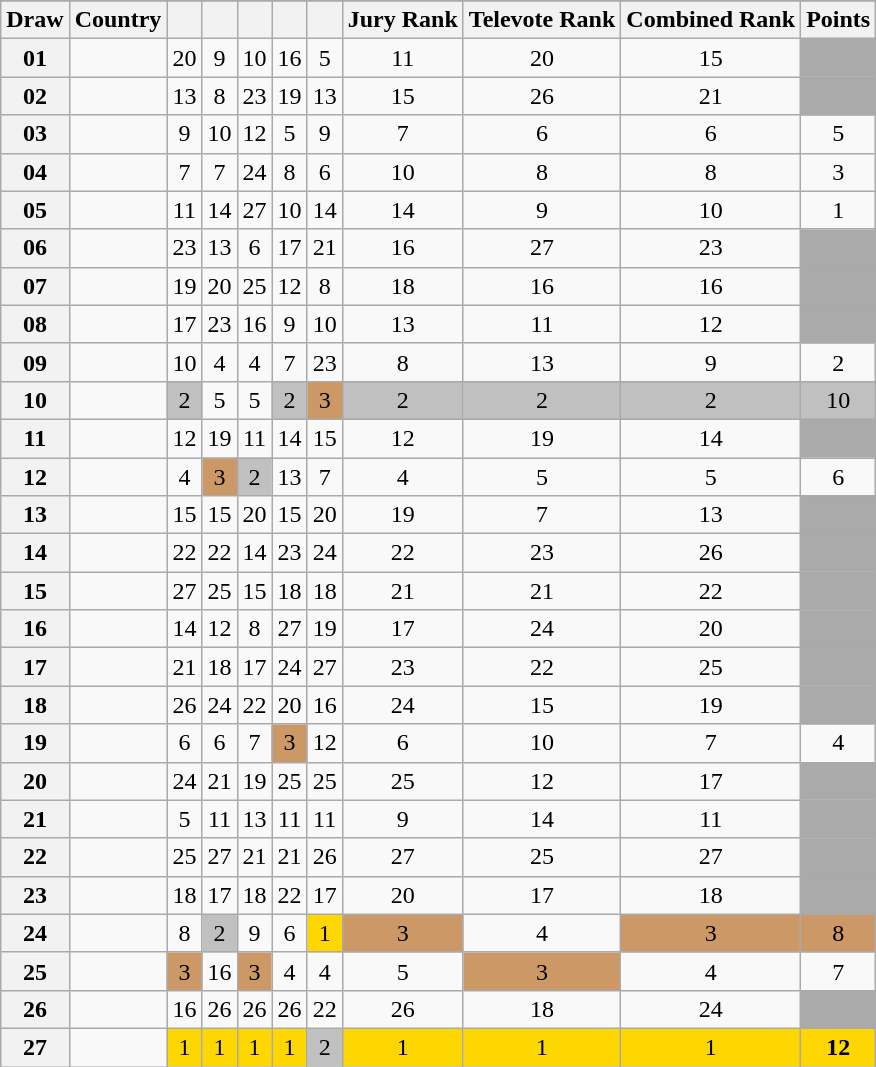<table class="sortable wikitable collapsible plainrowheaders" style="text-align:center;">
<tr>
</tr>
<tr>
<th scope="col">Draw</th>
<th scope="col">Country</th>
<th scope="col"><small></small></th>
<th scope="col"><small></small></th>
<th scope="col"><small></small></th>
<th scope="col"><small></small></th>
<th scope="col"><small></small></th>
<th scope="col">Jury Rank</th>
<th scope="col">Televote Rank</th>
<th scope="col">Combined Rank</th>
<th scope="col">Points</th>
</tr>
<tr>
<th scope="row" style="text-align:center;">01</th>
<td style="text-align:left;"></td>
<td>20</td>
<td>9</td>
<td>10</td>
<td>16</td>
<td>5</td>
<td>11</td>
<td>20</td>
<td>15</td>
<td style="background:#AAAAAA;"></td>
</tr>
<tr>
<th scope="row" style="text-align:center;">02</th>
<td style="text-align:left;"></td>
<td>13</td>
<td>8</td>
<td>23</td>
<td>19</td>
<td>13</td>
<td>15</td>
<td>26</td>
<td>21</td>
<td style="background:#AAAAAA;"></td>
</tr>
<tr>
<th scope="row" style="text-align:center;">03</th>
<td style="text-align:left;"></td>
<td>9</td>
<td>10</td>
<td>12</td>
<td>5</td>
<td>9</td>
<td>7</td>
<td>6</td>
<td>6</td>
<td>5</td>
</tr>
<tr>
<th scope="row" style="text-align:center;">04</th>
<td style="text-align:left;"></td>
<td>7</td>
<td>7</td>
<td>24</td>
<td>8</td>
<td>6</td>
<td>10</td>
<td>8</td>
<td>8</td>
<td>3</td>
</tr>
<tr>
<th scope="row" style="text-align:center;">05</th>
<td style="text-align:left;"></td>
<td>11</td>
<td>14</td>
<td>27</td>
<td>10</td>
<td>14</td>
<td>14</td>
<td>9</td>
<td>10</td>
<td>1</td>
</tr>
<tr>
<th scope="row" style="text-align:center;">06</th>
<td style="text-align:left;"></td>
<td>23</td>
<td>13</td>
<td>6</td>
<td>17</td>
<td>21</td>
<td>16</td>
<td>27</td>
<td>23</td>
<td style="background:#AAAAAA;"></td>
</tr>
<tr>
<th scope="row" style="text-align:center;">07</th>
<td style="text-align:left;"></td>
<td>19</td>
<td>20</td>
<td>25</td>
<td>12</td>
<td>8</td>
<td>18</td>
<td>16</td>
<td>16</td>
<td style="background:#AAAAAA;"></td>
</tr>
<tr>
<th scope="row" style="text-align:center;">08</th>
<td style="text-align:left;"></td>
<td>17</td>
<td>23</td>
<td>16</td>
<td>9</td>
<td>10</td>
<td>13</td>
<td>11</td>
<td>12</td>
<td style="background:#AAAAAA;"></td>
</tr>
<tr>
<th scope="row" style="text-align:center;">09</th>
<td style="text-align:left;"></td>
<td>10</td>
<td>4</td>
<td>4</td>
<td>7</td>
<td>23</td>
<td>8</td>
<td>13</td>
<td>9</td>
<td>2</td>
</tr>
<tr>
<th scope="row" style="text-align:center;">10</th>
<td style="text-align:left;"></td>
<td style="background:silver;">2</td>
<td>5</td>
<td>5</td>
<td style="background:silver;">2</td>
<td style="background:#CC9966;">3</td>
<td style="background:silver;">2</td>
<td style="background:silver;">2</td>
<td style="background:silver;">2</td>
<td style="background:silver;">10</td>
</tr>
<tr>
<th scope="row" style="text-align:center;">11</th>
<td style="text-align:left;"></td>
<td>12</td>
<td>19</td>
<td>11</td>
<td>14</td>
<td>15</td>
<td>12</td>
<td>19</td>
<td>14</td>
<td style="background:#AAAAAA;"></td>
</tr>
<tr>
<th scope="row" style="text-align:center;">12</th>
<td style="text-align:left;"></td>
<td>4</td>
<td style="background:#CC9966;">3</td>
<td style="background:silver;">2</td>
<td>13</td>
<td>7</td>
<td>4</td>
<td>5</td>
<td>5</td>
<td>6</td>
</tr>
<tr>
<th scope="row" style="text-align:center;">13</th>
<td style="text-align:left;"></td>
<td>15</td>
<td>15</td>
<td>20</td>
<td>15</td>
<td>20</td>
<td>19</td>
<td>7</td>
<td>13</td>
<td style="background:#AAAAAA;"></td>
</tr>
<tr>
<th scope="row" style="text-align:center;">14</th>
<td style="text-align:left;"></td>
<td>22</td>
<td>22</td>
<td>14</td>
<td>23</td>
<td>24</td>
<td>22</td>
<td>23</td>
<td>26</td>
<td style="background:#AAAAAA;"></td>
</tr>
<tr>
<th scope="row" style="text-align:center;">15</th>
<td style="text-align:left;"></td>
<td>27</td>
<td>25</td>
<td>15</td>
<td>18</td>
<td>18</td>
<td>21</td>
<td>21</td>
<td>22</td>
<td style="background:#AAAAAA;"></td>
</tr>
<tr>
<th scope="row" style="text-align:center;">16</th>
<td style="text-align:left;"></td>
<td>14</td>
<td>12</td>
<td>8</td>
<td>27</td>
<td>19</td>
<td>17</td>
<td>24</td>
<td>20</td>
<td style="background:#AAAAAA;"></td>
</tr>
<tr>
<th scope="row" style="text-align:center;">17</th>
<td style="text-align:left;"></td>
<td>21</td>
<td>18</td>
<td>17</td>
<td>24</td>
<td>27</td>
<td>23</td>
<td>22</td>
<td>25</td>
<td style="background:#AAAAAA;"></td>
</tr>
<tr>
<th scope="row" style="text-align:center;">18</th>
<td style="text-align:left;"></td>
<td>26</td>
<td>24</td>
<td>22</td>
<td>20</td>
<td>16</td>
<td>24</td>
<td>15</td>
<td>19</td>
<td style="background:#AAAAAA;"></td>
</tr>
<tr>
<th scope="row" style="text-align:center;">19</th>
<td style="text-align:left;"></td>
<td>6</td>
<td>6</td>
<td>7</td>
<td style="background:#CC9966;">3</td>
<td>12</td>
<td>6</td>
<td>10</td>
<td>7</td>
<td>4</td>
</tr>
<tr>
<th scope="row" style="text-align:center;">20</th>
<td style="text-align:left;"></td>
<td>24</td>
<td>21</td>
<td>19</td>
<td>25</td>
<td>25</td>
<td>25</td>
<td>12</td>
<td>17</td>
<td style="background:#AAAAAA;"></td>
</tr>
<tr>
<th scope="row" style="text-align:center;">21</th>
<td style="text-align:left;"></td>
<td>5</td>
<td>11</td>
<td>13</td>
<td>11</td>
<td>11</td>
<td>9</td>
<td>14</td>
<td>11</td>
<td style="background:#AAAAAA;"></td>
</tr>
<tr>
<th scope="row" style="text-align:center;">22</th>
<td style="text-align:left;"></td>
<td>25</td>
<td>27</td>
<td>21</td>
<td>21</td>
<td>26</td>
<td>27</td>
<td>25</td>
<td>27</td>
<td style="background:#AAAAAA;"></td>
</tr>
<tr>
<th scope="row" style="text-align:center;">23</th>
<td style="text-align:left;"></td>
<td>18</td>
<td>17</td>
<td>18</td>
<td>22</td>
<td>17</td>
<td>20</td>
<td>17</td>
<td>18</td>
<td style="background:#AAAAAA;"></td>
</tr>
<tr>
<th scope="row" style="text-align:center;">24</th>
<td style="text-align:left;"></td>
<td>8</td>
<td style="background:silver;">2</td>
<td>9</td>
<td>6</td>
<td style="background:gold;">1</td>
<td style="background:#CC9966;">3</td>
<td>4</td>
<td style="background:#CC9966;">3</td>
<td style="background:#CC9966;">8</td>
</tr>
<tr>
<th scope="row" style="text-align:center;">25</th>
<td style="text-align:left;"></td>
<td style="background:#CC9966;">3</td>
<td>16</td>
<td style="background:#CC9966;">3</td>
<td>4</td>
<td>4</td>
<td>5</td>
<td style="background:#CC9966;">3</td>
<td>4</td>
<td>7</td>
</tr>
<tr>
<th scope="row" style="text-align:center;">26</th>
<td style="text-align:left;"></td>
<td>16</td>
<td>26</td>
<td>26</td>
<td>26</td>
<td>22</td>
<td>26</td>
<td>18</td>
<td>24</td>
<td style="background:#AAAAAA;"></td>
</tr>
<tr>
<th scope="row" style="text-align:center;">27</th>
<td style="text-align:left;"></td>
<td style="background:gold;">1</td>
<td style="background:gold;">1</td>
<td style="background:gold;">1</td>
<td style="background:gold;">1</td>
<td style="background:silver;">2</td>
<td style="background:gold;">1</td>
<td style="background:gold;">1</td>
<td style="background:gold;">1</td>
<td style="background:gold;"><strong>12</strong></td>
</tr>
</table>
